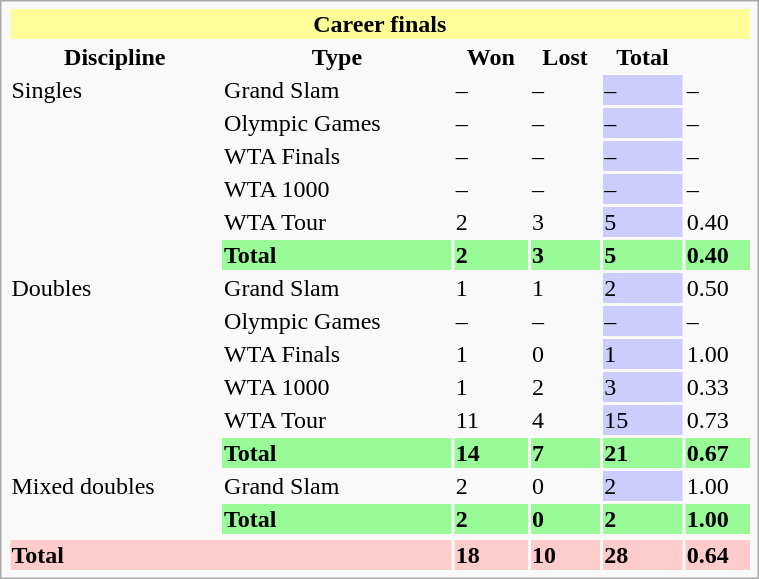<table class="infobox vcard vevent nowrap" width="40%">
<tr bgcolor="FFFF99">
<th colspan="6">Career finals</th>
</tr>
<tr>
<th>Discipline</th>
<th>Type</th>
<th>Won</th>
<th>Lost</th>
<th>Total</th>
<th></th>
</tr>
<tr>
<td rowspan="6">Singles</td>
<td>Grand Slam</td>
<td>–</td>
<td>–</td>
<td bgcolor="CCCCFF">–</td>
<td>–</td>
</tr>
<tr>
<td>Olympic Games</td>
<td>–</td>
<td>–</td>
<td bgcolor="CCCCFF">–</td>
<td>–</td>
</tr>
<tr>
<td>WTA Finals</td>
<td>–</td>
<td>–</td>
<td bgcolor="CCCCFF">–</td>
<td>–</td>
</tr>
<tr>
<td>WTA 1000</td>
<td>–</td>
<td>–</td>
<td bgcolor="CCCCFF">–</td>
<td>–</td>
</tr>
<tr>
<td>WTA Tour</td>
<td>2</td>
<td>3</td>
<td bgcolor="CCCCFF">5</td>
<td>0.40</td>
</tr>
<tr bgcolor="98FB98">
<td><strong>Total</strong></td>
<td><strong>2</strong></td>
<td><strong>3</strong></td>
<td><strong>5</strong></td>
<td><strong>0.40</strong></td>
</tr>
<tr>
<td rowspan="6">Doubles</td>
<td>Grand Slam</td>
<td>1</td>
<td>1</td>
<td bgcolor="CCCCFF">2</td>
<td>0.50</td>
</tr>
<tr>
<td>Olympic Games</td>
<td>–</td>
<td>–</td>
<td bgcolor="CCCCFF">–</td>
<td>–</td>
</tr>
<tr>
<td>WTA Finals</td>
<td>1</td>
<td>0</td>
<td bgcolor="CCCCFF">1</td>
<td>1.00</td>
</tr>
<tr>
<td>WTA 1000</td>
<td>1</td>
<td>2</td>
<td bgcolor="CCCCFF">3</td>
<td>0.33</td>
</tr>
<tr>
<td>WTA Tour</td>
<td>11</td>
<td>4</td>
<td bgcolor="CCCCFF">15</td>
<td>0.73</td>
</tr>
<tr bgcolor="98FB98">
<td><strong>Total</strong></td>
<td><strong>14</strong></td>
<td><strong>7</strong></td>
<td><strong>21</strong></td>
<td><strong>0.67</strong></td>
</tr>
<tr>
<td rowspan="2">Mixed doubles</td>
<td>Grand Slam</td>
<td>2</td>
<td>0</td>
<td bgcolor="CCCCFF">2</td>
<td>1.00</td>
</tr>
<tr bgcolor="98FB98">
<td><strong>Total</strong></td>
<td><strong>2</strong></td>
<td><strong>0</strong></td>
<td><strong>2</strong></td>
<td><strong>1.00</strong></td>
</tr>
<tr>
</tr>
<tr bgcolor="FFCCCC">
<td colspan="2"><strong>Total</strong></td>
<td><strong>18</strong></td>
<td><strong>10</strong></td>
<td><strong>28</strong></td>
<td><strong>0.64</strong></td>
</tr>
</table>
